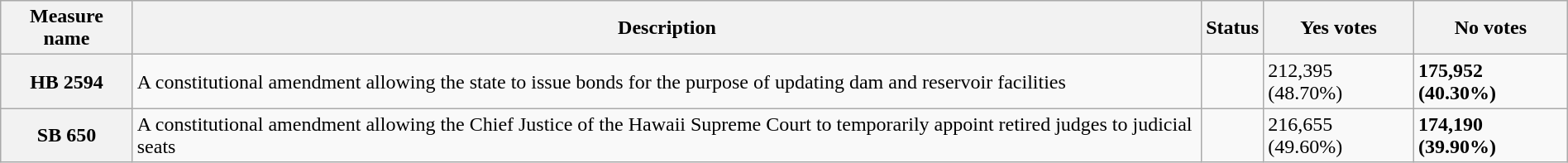<table class="wikitable sortable plainrowheaders" style="width:100%">
<tr>
<th scope="col">Measure name</th>
<th class="unsortable" scope="col">Description</th>
<th scope="col">Status</th>
<th scope="col">Yes votes</th>
<th scope="col">No votes</th>
</tr>
<tr>
<th scope="row">HB 2594</th>
<td>A constitutional amendment allowing the state to issue bonds for the purpose of updating dam and reservoir facilities</td>
<td></td>
<td>212,395 (48.70%)</td>
<td><strong>175,952 (40.30%)</strong></td>
</tr>
<tr>
<th scope="row">SB 650</th>
<td>A constitutional amendment allowing the Chief Justice of the Hawaii Supreme Court to temporarily appoint retired judges to judicial seats</td>
<td></td>
<td>216,655 (49.60%)</td>
<td><strong>174,190 (39.90%)</strong></td>
</tr>
</table>
